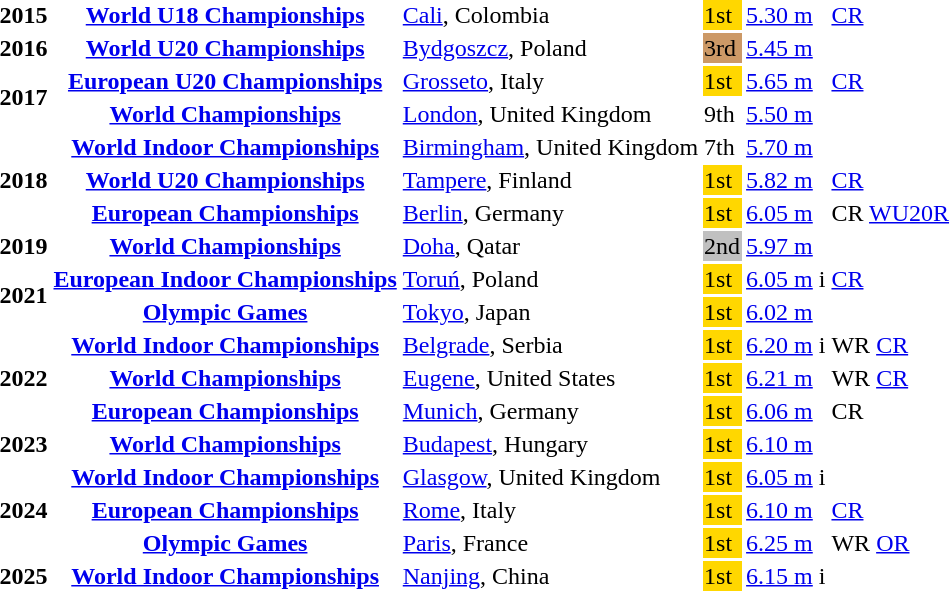<table>
<tr>
<th scope="row">2015</th>
<th scope="row"><a href='#'>World U18 Championships</a></th>
<td><a href='#'>Cali</a>, Colombia</td>
<td bgcolor=gold>1st</td>
<td><a href='#'>5.30 m</a></td>
<td><a href='#'>CR</a></td>
</tr>
<tr>
<th scope="row">2016</th>
<th scope="row"><a href='#'>World U20 Championships</a></th>
<td><a href='#'>Bydgoszcz</a>, Poland</td>
<td bgcolor=cc9966>3rd</td>
<td><a href='#'>5.45 m</a></td>
<td></td>
</tr>
<tr>
<th scope="rowgroup" rowspan=2>2017</th>
<th scope="row"><a href='#'>European U20 Championships</a></th>
<td><a href='#'>Grosseto</a>, Italy</td>
<td bgcolor=gold>1st</td>
<td><a href='#'>5.65 m</a></td>
<td><a href='#'>CR</a></td>
</tr>
<tr>
<th scope="row"><a href='#'>World Championships</a></th>
<td><a href='#'>London</a>, United Kingdom</td>
<td>9th</td>
<td><a href='#'>5.50 m</a></td>
<td></td>
</tr>
<tr>
<th scope="rowgroup" rowspan=3>2018</th>
<th scope="row"><a href='#'>World Indoor Championships</a></th>
<td><a href='#'>Birmingham</a>, United Kingdom</td>
<td>7th</td>
<td><a href='#'>5.70 m</a> </td>
<td></td>
</tr>
<tr>
<th scope="row"><a href='#'>World U20 Championships</a></th>
<td><a href='#'>Tampere</a>, Finland</td>
<td bgcolor=gold>1st</td>
<td><a href='#'>5.82 m</a></td>
<td><a href='#'>CR</a></td>
</tr>
<tr>
<th scope="row"><a href='#'>European Championships</a></th>
<td><a href='#'>Berlin</a>, Germany</td>
<td bgcolor=gold>1st</td>
<td><a href='#'>6.05 m</a></td>
<td>CR <a href='#'>WU20R</a></td>
</tr>
<tr>
<th scope="row">2019</th>
<th scope="row"><a href='#'>World Championships</a></th>
<td><a href='#'>Doha</a>, Qatar</td>
<td bgcolor=silver>2nd</td>
<td><a href='#'>5.97 m</a></td>
<td></td>
</tr>
<tr>
<th scope="rowgroup" rowspan=2>2021</th>
<th scope="row"><a href='#'>European Indoor Championships</a></th>
<td><a href='#'>Toruń</a>, Poland</td>
<td bgcolor=gold>1st</td>
<td><a href='#'>6.05 m</a> i</td>
<td><a href='#'>CR</a></td>
</tr>
<tr>
<th scope="row"><a href='#'>Olympic Games</a></th>
<td><a href='#'>Tokyo</a>, Japan</td>
<td bgcolor=gold>1st</td>
<td><a href='#'>6.02 m</a></td>
<td></td>
</tr>
<tr>
<th scope="rowgroup" rowspan=3>2022</th>
<th scope="row"><a href='#'>World Indoor Championships</a></th>
<td><a href='#'>Belgrade</a>, Serbia</td>
<td bgcolor=gold>1st</td>
<td><a href='#'>6.20 m</a> i</td>
<td>WR <a href='#'>CR</a></td>
</tr>
<tr>
<th scope="row"><a href='#'>World Championships</a></th>
<td><a href='#'>Eugene</a>, United States</td>
<td bgcolor=gold>1st</td>
<td><a href='#'>6.21 m</a></td>
<td>WR <a href='#'>CR</a></td>
</tr>
<tr>
<th scope="row"><a href='#'>European Championships</a></th>
<td><a href='#'>Munich</a>, Germany</td>
<td bgcolor=gold>1st</td>
<td><a href='#'>6.06 m</a></td>
<td>CR</td>
</tr>
<tr>
<th scope="row">2023</th>
<th scope="row"><a href='#'>World Championships</a></th>
<td><a href='#'>Budapest</a>, Hungary</td>
<td bgcolor=gold>1st</td>
<td><a href='#'>6.10 m</a></td>
<td></td>
</tr>
<tr>
<th scope="rowgroup" rowspan=3>2024</th>
<th scope="row"><a href='#'>World Indoor Championships</a></th>
<td><a href='#'>Glasgow</a>, United Kingdom</td>
<td bgcolor=gold>1st</td>
<td><a href='#'>6.05 m</a> i</td>
<td></td>
</tr>
<tr>
<th scope="row"><a href='#'>European Championships</a></th>
<td><a href='#'>Rome</a>, Italy</td>
<td bgcolor=gold>1st</td>
<td><a href='#'>6.10 m</a></td>
<td><a href='#'>CR</a></td>
</tr>
<tr>
<th scope="row"><a href='#'>Olympic Games</a></th>
<td><a href='#'>Paris</a>, France</td>
<td bgcolor=gold>1st</td>
<td><a href='#'>6.25 m</a></td>
<td>WR <a href='#'>OR</a></td>
</tr>
<tr>
<th scope="row">2025</th>
<th scope="row"><a href='#'>World Indoor Championships</a></th>
<td><a href='#'>Nanjing</a>, China</td>
<td bgcolor=gold>1st</td>
<td><a href='#'>6.15 m</a> i</td>
<td></td>
</tr>
</table>
